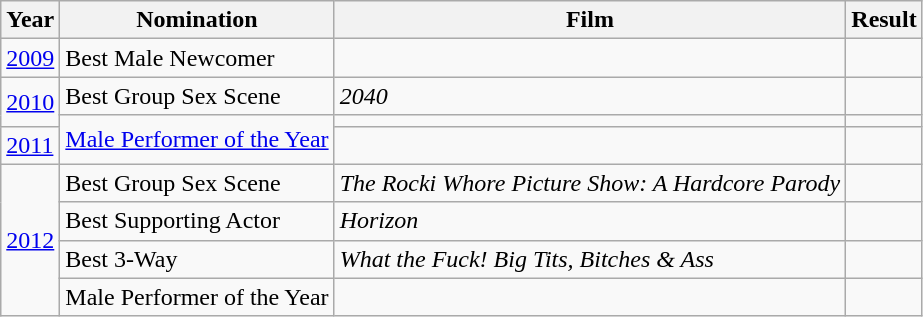<table class="wikitable">
<tr>
<th>Year</th>
<th>Nomination</th>
<th>Film</th>
<th>Result</th>
</tr>
<tr>
<td><a href='#'>2009</a></td>
<td>Best Male Newcomer</td>
<td></td>
<td></td>
</tr>
<tr>
<td rowspan="2"><a href='#'>2010</a></td>
<td>Best Group Sex Scene</td>
<td><em>2040</em></td>
<td></td>
</tr>
<tr>
<td rowspan="2"><a href='#'>Male Performer of the Year</a></td>
<td></td>
<td></td>
</tr>
<tr>
<td><a href='#'>2011</a></td>
<td></td>
<td></td>
</tr>
<tr>
<td rowspan="4"><a href='#'>2012</a></td>
<td>Best Group Sex Scene</td>
<td><em>The Rocki Whore Picture Show: A Hardcore Parody</em></td>
<td></td>
</tr>
<tr>
<td>Best Supporting Actor</td>
<td><em>Horizon</em></td>
<td></td>
</tr>
<tr>
<td>Best 3-Way</td>
<td><em>What the Fuck! Big Tits, Bitches & Ass</em></td>
<td></td>
</tr>
<tr>
<td>Male Performer of the Year</td>
<td></td>
<td></td>
</tr>
</table>
